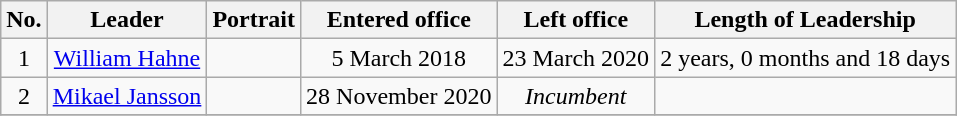<table class="wikitable" style="text-align: center;">
<tr>
<th>No.</th>
<th>Leader</th>
<th>Portrait</th>
<th>Entered office</th>
<th>Left office</th>
<th>Length of Leadership</th>
</tr>
<tr>
<td>1</td>
<td><a href='#'>William Hahne</a></td>
<td></td>
<td>5 March 2018</td>
<td>23 March 2020</td>
<td>2 years, 0 months and 18 days</td>
</tr>
<tr>
<td>2</td>
<td><a href='#'>Mikael Jansson</a></td>
<td></td>
<td>28 November 2020</td>
<td><em>Incumbent</em></td>
<td></td>
</tr>
<tr>
</tr>
</table>
